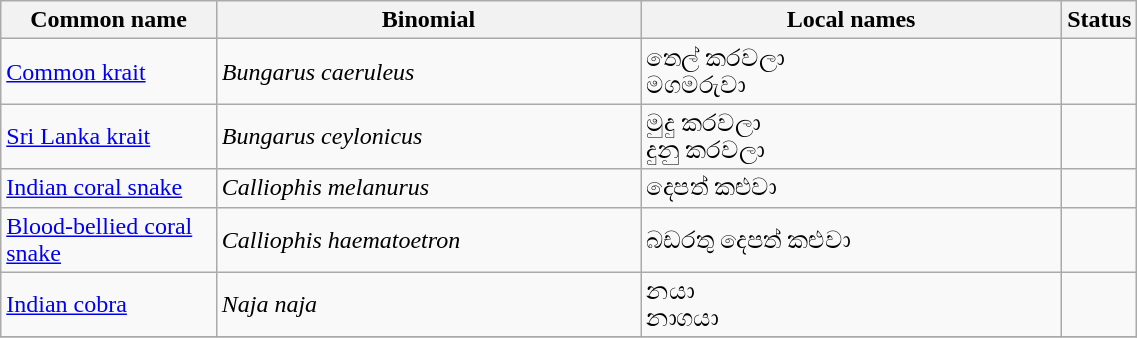<table width=60% class="wikitable">
<tr>
<th width=20%>Common name</th>
<th width=40%>Binomial</th>
<th width=50%>Local names</th>
<th width=20%>Status</th>
</tr>
<tr>
<td><a href='#'>Common krait</a><br></td>
<td><em>Bungarus caeruleus</em></td>
<td>තෙල් කරවලා <br>මගමරුවා</td>
<td></td>
</tr>
<tr>
<td><a href='#'>Sri Lanka krait</a><br></td>
<td><em>Bungarus ceylonicus</em></td>
<td>මුදු කරවලා <br>දුනු කරවලා</td>
<td></td>
</tr>
<tr>
<td><a href='#'>Indian coral snake</a></td>
<td><em>Calliophis melanurus</em></td>
<td>දෙපත් කළුවා</td>
<td></td>
</tr>
<tr>
<td><a href='#'>Blood-bellied coral snake</a></td>
<td><em>Calliophis haematoetron</em></td>
<td>බඩරතු දෙපත් කළුවා</td>
<td></td>
</tr>
<tr>
<td><a href='#'>Indian cobra</a><br></td>
<td><em>Naja naja</em></td>
<td>නයා <br>නාගයා</td>
<td></td>
</tr>
<tr>
</tr>
</table>
